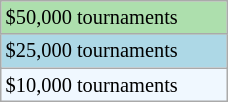<table class="wikitable"  style="font-size:85%; width:12%;">
<tr style="background:#addfad;">
<td>$50,000 tournaments</td>
</tr>
<tr style="background:lightblue;">
<td>$25,000 tournaments</td>
</tr>
<tr style="background:#f0f8ff;">
<td>$10,000 tournaments</td>
</tr>
</table>
